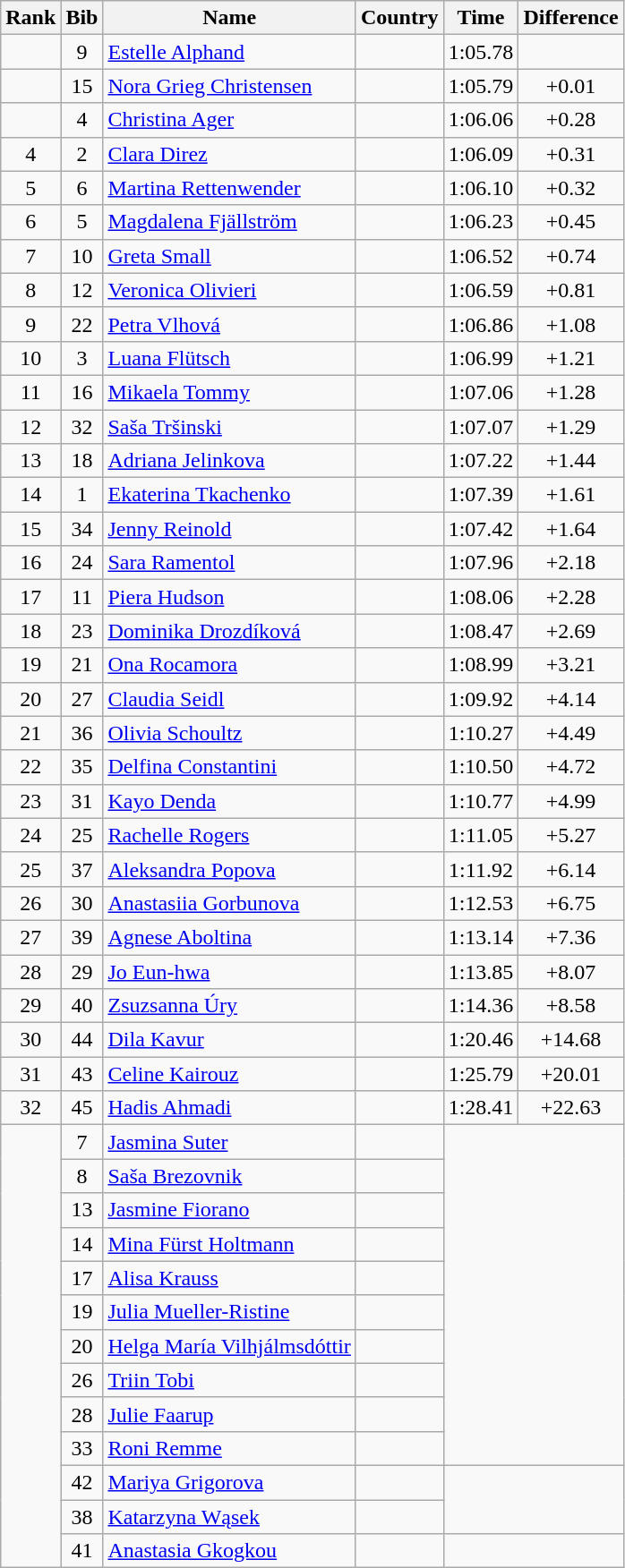<table class="wikitable sortable" style="text-align:center">
<tr>
<th>Rank</th>
<th>Bib</th>
<th>Name</th>
<th>Country</th>
<th>Time</th>
<th>Difference</th>
</tr>
<tr>
<td></td>
<td>9</td>
<td align=left><a href='#'>Estelle Alphand</a></td>
<td align=left></td>
<td>1:05.78</td>
<td></td>
</tr>
<tr>
<td></td>
<td>15</td>
<td align=left><a href='#'>Nora Grieg Christensen</a></td>
<td align=left></td>
<td>1:05.79</td>
<td>+0.01</td>
</tr>
<tr>
<td></td>
<td>4</td>
<td align=left><a href='#'>Christina Ager</a></td>
<td align=left></td>
<td>1:06.06</td>
<td>+0.28</td>
</tr>
<tr>
<td>4</td>
<td>2</td>
<td align=left><a href='#'>Clara Direz</a></td>
<td align=left></td>
<td>1:06.09</td>
<td>+0.31</td>
</tr>
<tr>
<td>5</td>
<td>6</td>
<td align=left><a href='#'>Martina Rettenwender</a></td>
<td align=left></td>
<td>1:06.10</td>
<td>+0.32</td>
</tr>
<tr>
<td>6</td>
<td>5</td>
<td align=left><a href='#'>Magdalena Fjällström</a></td>
<td align=left></td>
<td>1:06.23</td>
<td>+0.45</td>
</tr>
<tr>
<td>7</td>
<td>10</td>
<td align=left><a href='#'>Greta Small</a></td>
<td align=left></td>
<td>1:06.52</td>
<td>+0.74</td>
</tr>
<tr>
<td>8</td>
<td>12</td>
<td align=left><a href='#'>Veronica Olivieri</a></td>
<td align=left></td>
<td>1:06.59</td>
<td>+0.81</td>
</tr>
<tr>
<td>9</td>
<td>22</td>
<td align=left><a href='#'>Petra Vlhová</a></td>
<td align=left></td>
<td>1:06.86</td>
<td>+1.08</td>
</tr>
<tr>
<td>10</td>
<td>3</td>
<td align=left><a href='#'>Luana Flütsch</a></td>
<td align=left></td>
<td>1:06.99</td>
<td>+1.21</td>
</tr>
<tr>
<td>11</td>
<td>16</td>
<td align=left><a href='#'>Mikaela Tommy</a></td>
<td align=left></td>
<td>1:07.06</td>
<td>+1.28</td>
</tr>
<tr>
<td>12</td>
<td>32</td>
<td align=left><a href='#'>Saša Tršinski</a></td>
<td align=left></td>
<td>1:07.07</td>
<td>+1.29</td>
</tr>
<tr>
<td>13</td>
<td>18</td>
<td align=left><a href='#'>Adriana Jelinkova</a></td>
<td align=left></td>
<td>1:07.22</td>
<td>+1.44</td>
</tr>
<tr>
<td>14</td>
<td>1</td>
<td align=left><a href='#'>Ekaterina Tkachenko</a></td>
<td align=left></td>
<td>1:07.39</td>
<td>+1.61</td>
</tr>
<tr>
<td>15</td>
<td>34</td>
<td align=left><a href='#'>Jenny Reinold</a></td>
<td align=left></td>
<td>1:07.42</td>
<td>+1.64</td>
</tr>
<tr>
<td>16</td>
<td>24</td>
<td align=left><a href='#'>Sara Ramentol</a></td>
<td align=left></td>
<td>1:07.96</td>
<td>+2.18</td>
</tr>
<tr>
<td>17</td>
<td>11</td>
<td align=left><a href='#'>Piera Hudson</a></td>
<td align=left></td>
<td>1:08.06</td>
<td>+2.28</td>
</tr>
<tr>
<td>18</td>
<td>23</td>
<td align=left><a href='#'>Dominika Drozdíková</a></td>
<td align=left></td>
<td>1:08.47</td>
<td>+2.69</td>
</tr>
<tr>
<td>19</td>
<td>21</td>
<td align=left><a href='#'>Ona Rocamora</a></td>
<td align=left></td>
<td>1:08.99</td>
<td>+3.21</td>
</tr>
<tr>
<td>20</td>
<td>27</td>
<td align=left><a href='#'>Claudia Seidl</a></td>
<td align=left></td>
<td>1:09.92</td>
<td>+4.14</td>
</tr>
<tr>
<td>21</td>
<td>36</td>
<td align=left><a href='#'>Olivia Schoultz</a></td>
<td align=left></td>
<td>1:10.27</td>
<td>+4.49</td>
</tr>
<tr>
<td>22</td>
<td>35</td>
<td align=left><a href='#'>Delfina Constantini</a></td>
<td align=left></td>
<td>1:10.50</td>
<td>+4.72</td>
</tr>
<tr>
<td>23</td>
<td>31</td>
<td align=left><a href='#'>Kayo Denda</a></td>
<td align=left></td>
<td>1:10.77</td>
<td>+4.99</td>
</tr>
<tr>
<td>24</td>
<td>25</td>
<td align=left><a href='#'>Rachelle Rogers</a></td>
<td align=left></td>
<td>1:11.05</td>
<td>+5.27</td>
</tr>
<tr>
<td>25</td>
<td>37</td>
<td align=left><a href='#'>Aleksandra Popova</a></td>
<td align=left></td>
<td>1:11.92</td>
<td>+6.14</td>
</tr>
<tr>
<td>26</td>
<td>30</td>
<td align=left><a href='#'>Anastasiia Gorbunova</a></td>
<td align=left></td>
<td>1:12.53</td>
<td>+6.75</td>
</tr>
<tr>
<td>27</td>
<td>39</td>
<td align=left><a href='#'>Agnese Aboltina</a></td>
<td align=left></td>
<td>1:13.14</td>
<td>+7.36</td>
</tr>
<tr>
<td>28</td>
<td>29</td>
<td align=left><a href='#'>Jo Eun-hwa</a></td>
<td align=left></td>
<td>1:13.85</td>
<td>+8.07</td>
</tr>
<tr>
<td>29</td>
<td>40</td>
<td align=left><a href='#'>Zsuzsanna Úry</a></td>
<td align=left></td>
<td>1:14.36</td>
<td>+8.58</td>
</tr>
<tr>
<td>30</td>
<td>44</td>
<td align=left><a href='#'>Dila Kavur</a></td>
<td align=left></td>
<td>1:20.46</td>
<td>+14.68</td>
</tr>
<tr>
<td>31</td>
<td>43</td>
<td align=left><a href='#'>Celine Kairouz</a></td>
<td align=left></td>
<td>1:25.79</td>
<td>+20.01</td>
</tr>
<tr>
<td>32</td>
<td>45</td>
<td align=left><a href='#'>Hadis Ahmadi</a></td>
<td align=left></td>
<td>1:28.41</td>
<td>+22.63</td>
</tr>
<tr>
<td rowspan=13></td>
<td>7</td>
<td align=left><a href='#'>Jasmina Suter</a></td>
<td align=left></td>
<td colspan=2 rowspan=10></td>
</tr>
<tr>
<td>8</td>
<td align=left><a href='#'>Saša Brezovnik</a></td>
<td align=left></td>
</tr>
<tr>
<td>13</td>
<td align=left><a href='#'>Jasmine Fiorano</a></td>
<td align=left></td>
</tr>
<tr>
<td>14</td>
<td align=left><a href='#'>Mina Fürst Holtmann</a></td>
<td align=left></td>
</tr>
<tr>
<td>17</td>
<td align=left><a href='#'>Alisa Krauss</a></td>
<td align=left></td>
</tr>
<tr>
<td>19</td>
<td align=left><a href='#'>Julia Mueller-Ristine</a></td>
<td align=left></td>
</tr>
<tr>
<td>20</td>
<td align=left><a href='#'>Helga María Vilhjálmsdóttir</a></td>
<td align=left></td>
</tr>
<tr>
<td>26</td>
<td align=left><a href='#'>Triin Tobi</a></td>
<td align=left></td>
</tr>
<tr>
<td>28</td>
<td align=left><a href='#'>Julie Faarup</a></td>
<td align=left></td>
</tr>
<tr>
<td>33</td>
<td align=left><a href='#'>Roni Remme</a></td>
<td align=left></td>
</tr>
<tr>
<td>42</td>
<td align=left><a href='#'>Mariya Grigorova</a></td>
<td align=left></td>
<td colspan=2 rowspan=2></td>
</tr>
<tr>
<td>38</td>
<td align=left><a href='#'>Katarzyna Wąsek</a></td>
<td align=left></td>
</tr>
<tr>
<td>41</td>
<td align=left><a href='#'>Anastasia Gkogkou</a></td>
<td align=left></td>
<td colspan=2></td>
</tr>
</table>
